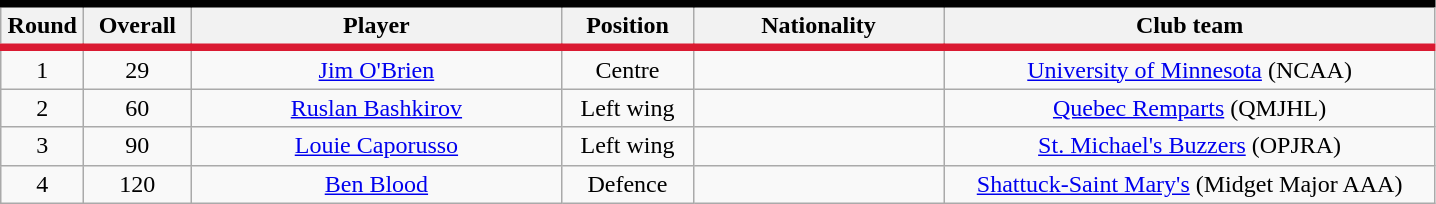<table class="wikitable sortable" style="text-align:center">
<tr style= "background:#FFFFFF; border-top:#010101 5px solid; border-bottom:#DA1A32 5px solid;">
<th style="width:3em">Round</th>
<th style="width:4em">Overall</th>
<th style="width:15em">Player</th>
<th style="width:5em">Position</th>
<th style="width:10em">Nationality</th>
<th style="width:20em">Club team</th>
</tr>
<tr>
<td>1</td>
<td>29</td>
<td><a href='#'>Jim O'Brien</a></td>
<td>Centre</td>
<td></td>
<td><a href='#'>University of Minnesota</a> (NCAA)</td>
</tr>
<tr>
<td>2</td>
<td>60</td>
<td><a href='#'>Ruslan Bashkirov</a></td>
<td>Left wing</td>
<td></td>
<td><a href='#'>Quebec Remparts</a> (QMJHL)</td>
</tr>
<tr>
<td>3</td>
<td>90</td>
<td><a href='#'>Louie Caporusso</a></td>
<td>Left wing</td>
<td></td>
<td><a href='#'>St. Michael's Buzzers</a> (OPJRA)</td>
</tr>
<tr>
<td>4</td>
<td>120</td>
<td><a href='#'>Ben Blood</a></td>
<td>Defence</td>
<td></td>
<td><a href='#'>Shattuck-Saint Mary's</a> (Midget Major AAA)</td>
</tr>
</table>
